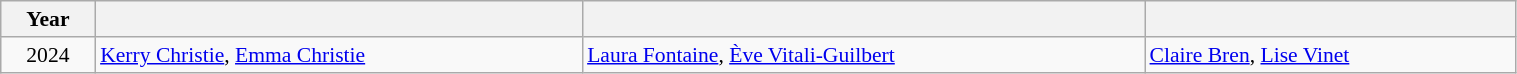<table class="wikitable" width=80% style="font-size:90%; text-align:left;">
<tr>
<th>Year</th>
<th></th>
<th></th>
<th></th>
</tr>
<tr>
<td align=center>2024</td>
<td> <a href='#'>Kerry Christie</a>, <a href='#'>Emma Christie</a></td>
<td> <a href='#'>Laura Fontaine</a>, <a href='#'>Ève Vitali-Guilbert</a></td>
<td> <a href='#'>Claire Bren</a>, <a href='#'>Lise Vinet</a></td>
</tr>
</table>
